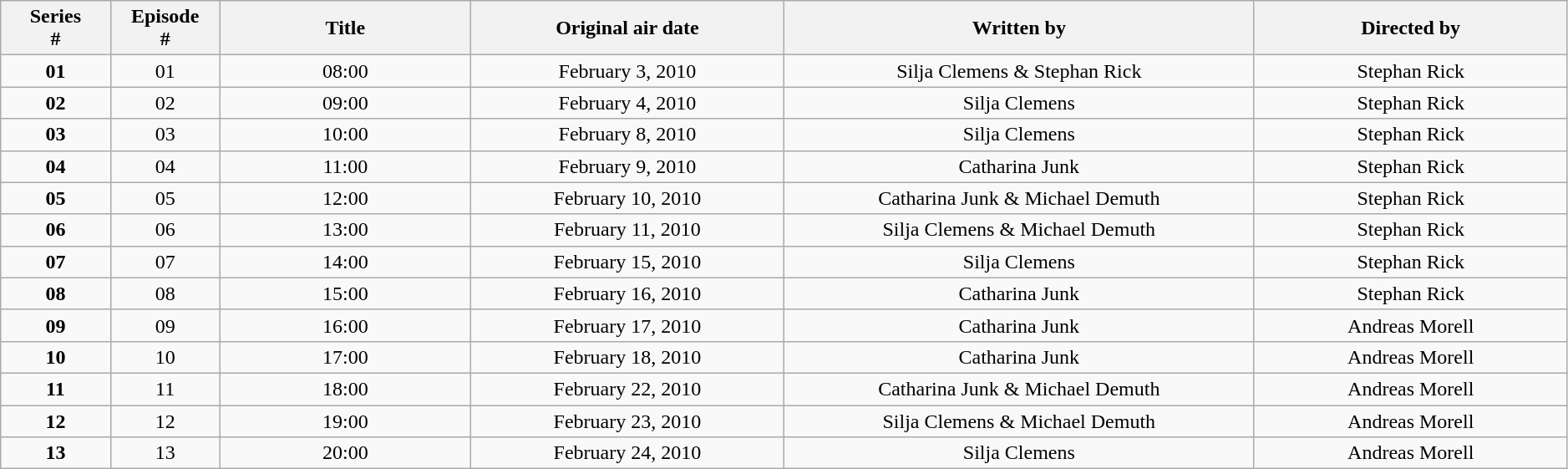<table class="wikitable" style="text-align:center; width:99%; border:1">
<tr>
<th style="width:7%;">Series<br>#</th>
<th style="width:7%;">Episode<br>#</th>
<th style="width:16%;">Title</th>
<th style="width:20%;">Original air date</th>
<th style="width:30%;">Written by</th>
<th style="width:20%;">Directed by</th>
</tr>
<tr>
<td><strong>01</strong></td>
<td>01</td>
<td>08:00</td>
<td>February 3, 2010</td>
<td>Silja Clemens & Stephan Rick</td>
<td>Stephan Rick</td>
</tr>
<tr>
<td><strong>02</strong></td>
<td>02</td>
<td>09:00</td>
<td>February 4, 2010</td>
<td>Silja Clemens</td>
<td>Stephan Rick</td>
</tr>
<tr>
<td><strong>03</strong></td>
<td>03</td>
<td>10:00</td>
<td>February 8, 2010</td>
<td>Silja Clemens</td>
<td>Stephan Rick</td>
</tr>
<tr>
<td><strong>04</strong></td>
<td>04</td>
<td>11:00</td>
<td>February 9, 2010</td>
<td>Catharina Junk</td>
<td>Stephan Rick</td>
</tr>
<tr>
<td><strong>05</strong></td>
<td>05</td>
<td>12:00</td>
<td>February 10, 2010</td>
<td>Catharina Junk & Michael Demuth</td>
<td>Stephan Rick</td>
</tr>
<tr>
<td><strong>06</strong></td>
<td>06</td>
<td>13:00</td>
<td>February 11, 2010</td>
<td>Silja Clemens & Michael Demuth</td>
<td>Stephan Rick</td>
</tr>
<tr>
<td><strong>07</strong></td>
<td>07</td>
<td>14:00</td>
<td>February 15, 2010</td>
<td>Silja Clemens</td>
<td>Stephan Rick</td>
</tr>
<tr>
<td><strong>08</strong></td>
<td>08</td>
<td>15:00</td>
<td>February 16, 2010</td>
<td>Catharina Junk</td>
<td>Stephan Rick</td>
</tr>
<tr>
<td><strong>09</strong></td>
<td>09</td>
<td>16:00</td>
<td>February 17, 2010</td>
<td>Catharina Junk</td>
<td>Andreas Morell</td>
</tr>
<tr>
<td><strong>10</strong></td>
<td>10</td>
<td>17:00</td>
<td>February 18, 2010</td>
<td>Catharina Junk</td>
<td>Andreas Morell</td>
</tr>
<tr>
<td><strong>11</strong></td>
<td>11</td>
<td>18:00</td>
<td>February 22, 2010</td>
<td>Catharina Junk & Michael Demuth</td>
<td>Andreas Morell</td>
</tr>
<tr>
<td><strong>12</strong></td>
<td>12</td>
<td>19:00</td>
<td>February 23, 2010</td>
<td>Silja Clemens & Michael Demuth</td>
<td>Andreas Morell</td>
</tr>
<tr>
<td><strong>13</strong></td>
<td>13</td>
<td>20:00</td>
<td>February 24, 2010</td>
<td>Silja Clemens</td>
<td>Andreas Morell</td>
</tr>
</table>
